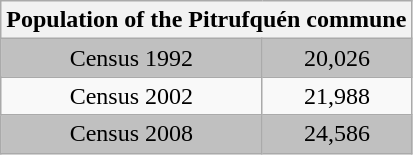<table class="wikitable">
<tr>
<th colspan="25">Population of the Pitrufquén commune</th>
</tr>
<tr bgcolor="#C0C0C0">
<td align="center">Census 1992</td>
<td align="center">20,026</td>
</tr>
<tr>
<td align="center">Census 2002</td>
<td align="center">21,988</td>
</tr>
<tr bgcolor="#C0C0C0">
<td align="center">Census 2008</td>
<td align="center">24,586</td>
</tr>
</table>
